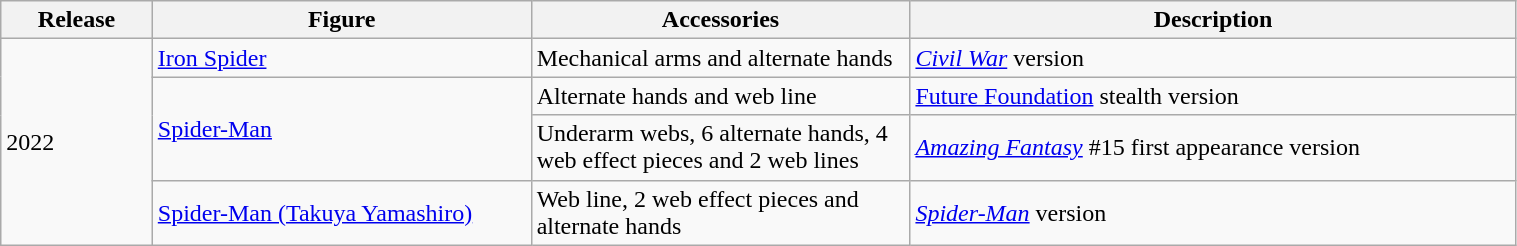<table class="wikitable" style="width:80%;">
<tr>
<th width=10%>Release</th>
<th width=25%>Figure</th>
<th width=25%>Accessories</th>
<th width=40%>Description</th>
</tr>
<tr>
<td rowspan=4>2022</td>
<td><a href='#'>Iron Spider</a></td>
<td>Mechanical arms and alternate hands</td>
<td><em><a href='#'>Civil War</a></em> version</td>
</tr>
<tr>
<td rowspan="2"><a href='#'>Spider-Man</a></td>
<td>Alternate hands and web line</td>
<td><a href='#'>Future Foundation</a> stealth version</td>
</tr>
<tr>
<td>Underarm webs, 6 alternate hands, 4 web effect pieces and 2 web lines</td>
<td><em><a href='#'>Amazing Fantasy</a></em> #15 first appearance version</td>
</tr>
<tr>
<td><a href='#'>Spider-Man (Takuya Yamashiro)</a></td>
<td>Web line, 2 web effect pieces and alternate hands</td>
<td><em><a href='#'>Spider-Man</a></em> version</td>
</tr>
</table>
